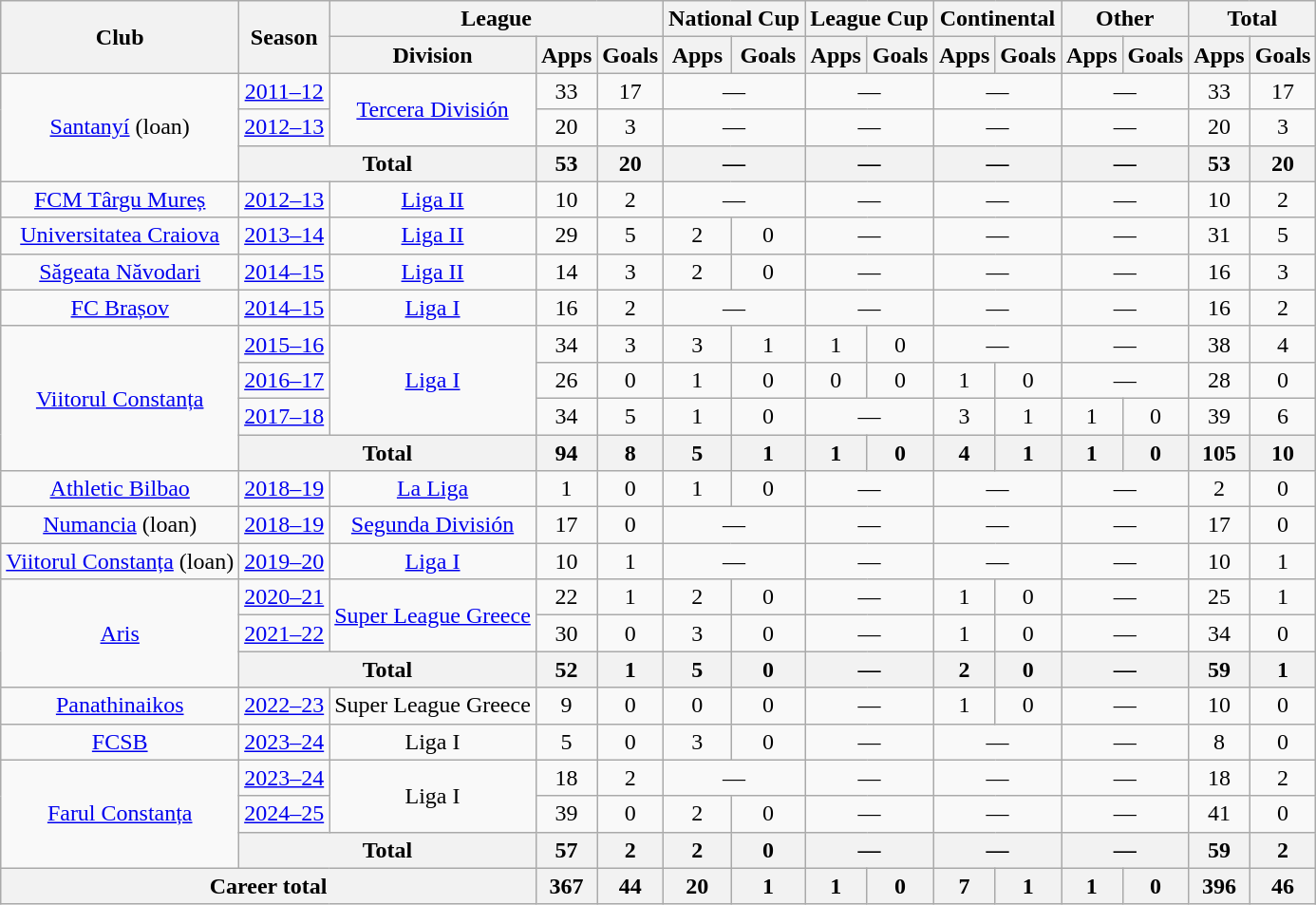<table class="wikitable" style="text-align:center">
<tr>
<th rowspan=2>Club</th>
<th rowspan=2>Season</th>
<th colspan=3>League</th>
<th colspan=2>National Cup</th>
<th colspan=2>League Cup</th>
<th colspan=2>Continental</th>
<th colspan=2>Other</th>
<th colspan=2>Total</th>
</tr>
<tr>
<th>Division</th>
<th>Apps</th>
<th>Goals</th>
<th>Apps</th>
<th>Goals</th>
<th>Apps</th>
<th>Goals</th>
<th>Apps</th>
<th>Goals</th>
<th>Apps</th>
<th>Goals</th>
<th>Apps</th>
<th>Goals</th>
</tr>
<tr>
<td rowspan=3><a href='#'>Santanyí</a> (loan)</td>
<td><a href='#'>2011–12</a></td>
<td rowspan=2><a href='#'>Tercera División</a></td>
<td>33</td>
<td>17</td>
<td colspan="2">—</td>
<td colspan="2">—</td>
<td colspan="2">—</td>
<td colspan="2">—</td>
<td>33</td>
<td>17</td>
</tr>
<tr>
<td><a href='#'>2012–13</a></td>
<td>20</td>
<td>3</td>
<td colspan="2">—</td>
<td colspan="2">—</td>
<td colspan="2">—</td>
<td colspan="2">—</td>
<td>20</td>
<td>3</td>
</tr>
<tr>
<th colspan="2">Total</th>
<th>53</th>
<th>20</th>
<th colspan="2">—</th>
<th colspan="2">—</th>
<th colspan="2">—</th>
<th colspan="2">—</th>
<th>53</th>
<th>20</th>
</tr>
<tr>
<td><a href='#'>FCM Târgu Mureș</a></td>
<td><a href='#'>2012–13</a></td>
<td><a href='#'>Liga II</a></td>
<td>10</td>
<td>2</td>
<td colspan="2">—</td>
<td colspan="2">—</td>
<td colspan="2">—</td>
<td colspan="2">—</td>
<td>10</td>
<td>2</td>
</tr>
<tr>
<td><a href='#'>Universitatea Craiova</a></td>
<td><a href='#'>2013–14</a></td>
<td><a href='#'>Liga II</a></td>
<td>29</td>
<td>5</td>
<td>2</td>
<td>0</td>
<td colspan="2">—</td>
<td colspan="2">—</td>
<td colspan="2">—</td>
<td>31</td>
<td>5</td>
</tr>
<tr>
<td><a href='#'>Săgeata Năvodari</a></td>
<td><a href='#'>2014–15</a></td>
<td rowspan=1><a href='#'>Liga II</a></td>
<td>14</td>
<td>3</td>
<td>2</td>
<td>0</td>
<td colspan="2">—</td>
<td colspan="2">—</td>
<td colspan="2">—</td>
<td>16</td>
<td>3</td>
</tr>
<tr>
<td><a href='#'>FC Brașov</a></td>
<td><a href='#'>2014–15</a></td>
<td rowspan=1><a href='#'>Liga I</a></td>
<td>16</td>
<td>2</td>
<td colspan="2">—</td>
<td colspan="2">—</td>
<td colspan="2">—</td>
<td colspan="2">—</td>
<td>16</td>
<td>2</td>
</tr>
<tr>
<td rowspan=4><a href='#'>Viitorul Constanța</a></td>
<td><a href='#'>2015–16</a></td>
<td rowspan=3><a href='#'>Liga I</a></td>
<td>34</td>
<td>3</td>
<td>3</td>
<td>1</td>
<td>1</td>
<td>0</td>
<td colspan="2">—</td>
<td colspan="2">—</td>
<td>38</td>
<td>4</td>
</tr>
<tr>
<td><a href='#'>2016–17</a></td>
<td>26</td>
<td>0</td>
<td>1</td>
<td>0</td>
<td>0</td>
<td>0</td>
<td>1</td>
<td>0</td>
<td colspan="2">—</td>
<td>28</td>
<td>0</td>
</tr>
<tr>
<td><a href='#'>2017–18</a></td>
<td>34</td>
<td>5</td>
<td>1</td>
<td>0</td>
<td colspan="2">—</td>
<td>3</td>
<td>1</td>
<td>1</td>
<td>0</td>
<td>39</td>
<td>6</td>
</tr>
<tr>
<th colspan="2">Total</th>
<th>94</th>
<th>8</th>
<th>5</th>
<th>1</th>
<th>1</th>
<th>0</th>
<th>4</th>
<th>1</th>
<th>1</th>
<th>0</th>
<th>105</th>
<th>10</th>
</tr>
<tr>
<td><a href='#'>Athletic Bilbao</a></td>
<td><a href='#'>2018–19</a></td>
<td><a href='#'>La Liga</a></td>
<td>1</td>
<td>0</td>
<td>1</td>
<td>0</td>
<td colspan="2">—</td>
<td colspan="2">—</td>
<td colspan="2">—</td>
<td>2</td>
<td>0</td>
</tr>
<tr>
<td><a href='#'>Numancia</a> (loan)</td>
<td><a href='#'>2018–19</a></td>
<td><a href='#'>Segunda División</a></td>
<td>17</td>
<td>0</td>
<td colspan="2">—</td>
<td colspan="2">—</td>
<td colspan="2">—</td>
<td colspan="2">—</td>
<td>17</td>
<td>0</td>
</tr>
<tr>
<td><a href='#'>Viitorul Constanța</a> (loan)</td>
<td><a href='#'>2019–20</a></td>
<td><a href='#'>Liga I</a></td>
<td>10</td>
<td>1</td>
<td colspan="2">—</td>
<td colspan="2">—</td>
<td colspan="2">—</td>
<td colspan="2">—</td>
<td>10</td>
<td>1</td>
</tr>
<tr>
<td rowspan="3"><a href='#'>Aris</a></td>
<td><a href='#'>2020–21</a></td>
<td rowspan="2"><a href='#'>Super League Greece</a></td>
<td>22</td>
<td>1</td>
<td>2</td>
<td>0</td>
<td colspan="2">—</td>
<td>1</td>
<td>0</td>
<td colspan="2">—</td>
<td>25</td>
<td>1</td>
</tr>
<tr>
<td><a href='#'>2021–22</a></td>
<td>30</td>
<td>0</td>
<td>3</td>
<td>0</td>
<td colspan="2">—</td>
<td>1</td>
<td>0</td>
<td colspan="2">—</td>
<td>34</td>
<td>0</td>
</tr>
<tr>
<th colspan="2">Total</th>
<th>52</th>
<th>1</th>
<th>5</th>
<th>0</th>
<th colspan="2">—</th>
<th>2</th>
<th>0</th>
<th colspan="2">—</th>
<th>59</th>
<th>1</th>
</tr>
<tr>
<td><a href='#'>Panathinaikos</a></td>
<td><a href='#'>2022–23</a></td>
<td>Super League Greece</td>
<td>9</td>
<td>0</td>
<td>0</td>
<td>0</td>
<td colspan="2">—</td>
<td>1</td>
<td>0</td>
<td colspan="2">—</td>
<td>10</td>
<td>0</td>
</tr>
<tr>
<td><a href='#'>FCSB</a></td>
<td><a href='#'>2023–24</a></td>
<td>Liga I</td>
<td>5</td>
<td>0</td>
<td>3</td>
<td>0</td>
<td colspan="2">—</td>
<td colspan="2">—</td>
<td colspan="2">—</td>
<td>8</td>
<td>0</td>
</tr>
<tr>
<td rowspan="3"><a href='#'>Farul Constanța</a></td>
<td><a href='#'>2023–24</a></td>
<td rowspan="2">Liga I</td>
<td>18</td>
<td>2</td>
<td colspan="2">—</td>
<td colspan="2">—</td>
<td colspan="2">—</td>
<td colspan="2">—</td>
<td>18</td>
<td>2</td>
</tr>
<tr>
<td><a href='#'>2024–25</a></td>
<td>39</td>
<td>0</td>
<td>2</td>
<td>0</td>
<td colspan="2">—</td>
<td colspan="2">—</td>
<td colspan="2">—</td>
<td>41</td>
<td>0</td>
</tr>
<tr>
<th colspan="2">Total</th>
<th>57</th>
<th>2</th>
<th>2</th>
<th>0</th>
<th colspan="2">—</th>
<th colspan="2">—</th>
<th colspan="2">—</th>
<th>59</th>
<th>2</th>
</tr>
<tr>
<th colspan="3">Career total</th>
<th>367</th>
<th>44</th>
<th>20</th>
<th>1</th>
<th>1</th>
<th>0</th>
<th>7</th>
<th>1</th>
<th>1</th>
<th>0</th>
<th>396</th>
<th>46</th>
</tr>
</table>
